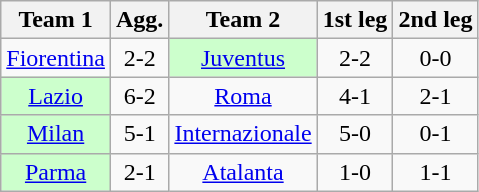<table class="wikitable" style="text-align: center">
<tr>
<th>Team 1</th>
<th>Agg.</th>
<th>Team 2</th>
<th>1st leg</th>
<th>2nd leg</th>
</tr>
<tr>
<td><a href='#'>Fiorentina</a></td>
<td>2-2</td>
<td bgcolor="ccffcc"><a href='#'>Juventus</a></td>
<td>2-2</td>
<td>0-0</td>
</tr>
<tr>
<td bgcolor="ccffcc"><a href='#'>Lazio</a></td>
<td>6-2</td>
<td><a href='#'>Roma</a></td>
<td>4-1</td>
<td>2-1</td>
</tr>
<tr>
<td bgcolor="ccffcc"><a href='#'>Milan</a></td>
<td>5-1</td>
<td><a href='#'>Internazionale</a></td>
<td>5-0</td>
<td>0-1</td>
</tr>
<tr>
<td bgcolor="ccffcc"><a href='#'>Parma</a></td>
<td>2-1</td>
<td><a href='#'>Atalanta</a></td>
<td>1-0</td>
<td>1-1</td>
</tr>
</table>
